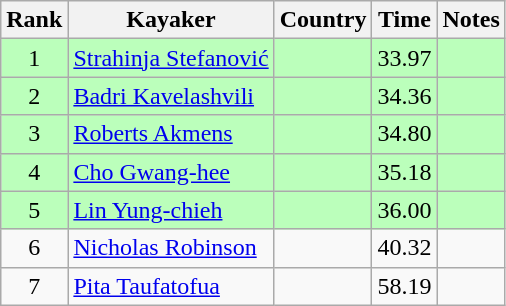<table class="wikitable" style="text-align:center">
<tr>
<th>Rank</th>
<th>Kayaker</th>
<th>Country</th>
<th>Time</th>
<th>Notes</th>
</tr>
<tr bgcolor=bbffbb>
<td>1</td>
<td align="left"><a href='#'>Strahinja Stefanović</a></td>
<td align="left"></td>
<td>33.97</td>
<td></td>
</tr>
<tr bgcolor=bbffbb>
<td>2</td>
<td align="left"><a href='#'>Badri Kavelashvili</a></td>
<td align="left"></td>
<td>34.36</td>
<td></td>
</tr>
<tr bgcolor=bbffbb>
<td>3</td>
<td align="left"><a href='#'>Roberts Akmens</a></td>
<td align="left"></td>
<td>34.80</td>
<td></td>
</tr>
<tr bgcolor=bbffbb>
<td>4</td>
<td align="left"><a href='#'>Cho Gwang-hee</a></td>
<td align="left"></td>
<td>35.18</td>
<td></td>
</tr>
<tr bgcolor=bbffbb>
<td>5</td>
<td align="left"><a href='#'>Lin Yung-chieh</a></td>
<td align="left"></td>
<td>36.00</td>
<td></td>
</tr>
<tr>
<td>6</td>
<td align="left"><a href='#'>Nicholas Robinson</a></td>
<td align="left"></td>
<td>40.32</td>
<td></td>
</tr>
<tr>
<td>7</td>
<td align="left"><a href='#'>Pita Taufatofua</a></td>
<td align="left"></td>
<td>58.19</td>
<td></td>
</tr>
</table>
